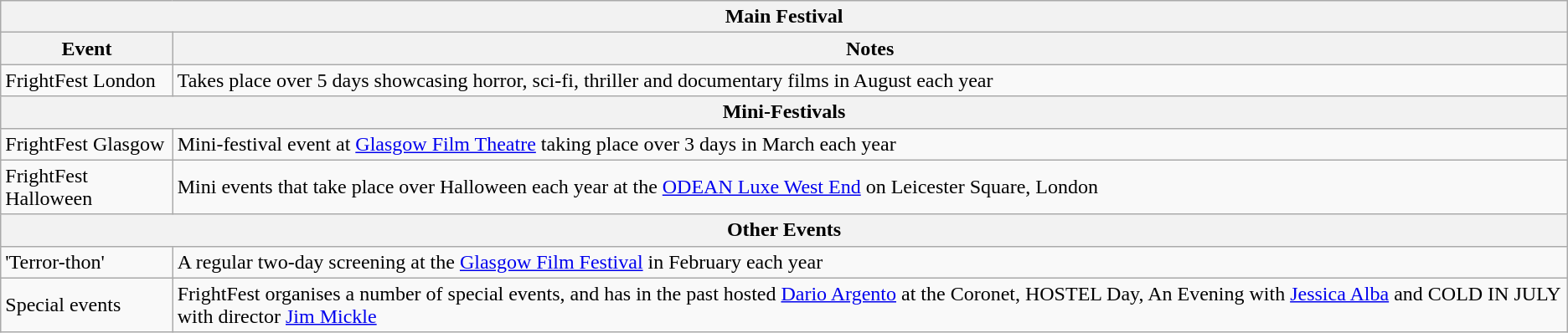<table class="wikitable">
<tr>
<th colspan="2">Main Festival</th>
</tr>
<tr>
<th>Event</th>
<th>Notes</th>
</tr>
<tr>
<td>FrightFest London</td>
<td>Takes place over 5 days showcasing horror, sci-fi, thriller and documentary films in August each year</td>
</tr>
<tr>
<th colspan="2">Mini-Festivals</th>
</tr>
<tr>
<td>FrightFest Glasgow</td>
<td>Mini-festival event at <a href='#'>Glasgow Film Theatre</a> taking place over 3 days in March each year</td>
</tr>
<tr>
<td>FrightFest Halloween</td>
<td>Mini events that take place over Halloween each year at the <a href='#'>ODEAN Luxe West End</a> on Leicester Square, London</td>
</tr>
<tr>
<th colspan="2">Other Events</th>
</tr>
<tr>
<td>'Terror-thon'</td>
<td>A regular two-day screening at the <a href='#'>Glasgow Film Festival</a> in February each year</td>
</tr>
<tr>
<td>Special events</td>
<td>FrightFest organises a number of special events, and has in the past hosted <a href='#'>Dario Argento</a> at the Coronet, HOSTEL Day, An Evening with <a href='#'>Jessica Alba</a> and COLD IN JULY with director <a href='#'>Jim Mickle</a></td>
</tr>
</table>
